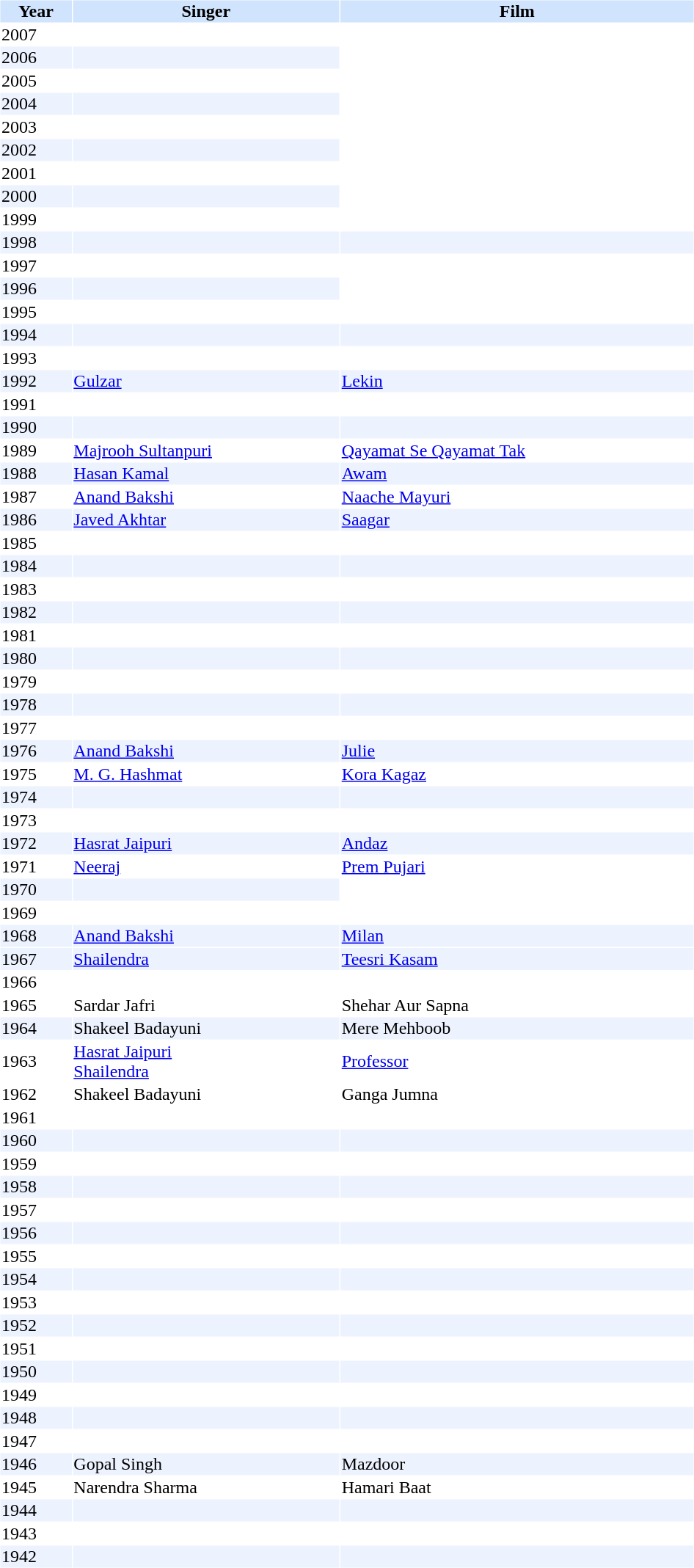<table cellspacing="1" cellpadding="1" border="0" width="50%">
<tr bgcolor="#d1e4fd">
<th>Year</th>
<th>Singer</th>
<th>Film</th>
</tr>
<tr>
<td>2007</td>
<td></td>
</tr>
<tr bgcolor=#edf3fe>
<td>2006</td>
<td></td>
</tr>
<tr>
<td>2005</td>
<td></td>
</tr>
<tr bgcolor=#edf3fe>
<td>2004</td>
<td></td>
</tr>
<tr>
<td>2003</td>
<td></td>
</tr>
<tr bgcolor=#edf3fe>
<td>2002</td>
<td></td>
</tr>
<tr>
<td>2001</td>
<td></td>
</tr>
<tr bgcolor=#edf3fe>
<td>2000</td>
<td></td>
</tr>
<tr>
<td>1999</td>
<td></td>
</tr>
<tr bgcolor=#edf3fe>
<td>1998</td>
<td></td>
<td></td>
</tr>
<tr>
<td>1997</td>
<td></td>
</tr>
<tr bgcolor=#edf3fe>
<td>1996</td>
<td></td>
</tr>
<tr>
<td>1995</td>
<td></td>
</tr>
<tr bgcolor=#edf3fe>
<td>1994</td>
<td></td>
<td></td>
</tr>
<tr>
<td>1993</td>
<td></td>
<td></td>
</tr>
<tr bgcolor=#edf3fe>
<td>1992</td>
<td><a href='#'>Gulzar</a></td>
<td><a href='#'>Lekin</a></td>
</tr>
<tr>
<td>1991</td>
<td></td>
<td></td>
</tr>
<tr bgcolor=#edf3fe>
<td>1990</td>
<td></td>
<td></td>
</tr>
<tr>
<td>1989</td>
<td><a href='#'>Majrooh Sultanpuri</a></td>
<td><a href='#'>Qayamat Se Qayamat Tak</a></td>
</tr>
<tr bgcolor=#edf3fe>
<td>1988</td>
<td><a href='#'>Hasan Kamal</a></td>
<td><a href='#'>Awam</a></td>
</tr>
<tr>
<td>1987</td>
<td><a href='#'>Anand Bakshi</a></td>
<td><a href='#'>Naache Mayuri</a></td>
</tr>
<tr bgcolor=#edf3fe>
<td>1986</td>
<td><a href='#'>Javed Akhtar</a></td>
<td><a href='#'>Saagar</a></td>
</tr>
<tr>
<td>1985</td>
<td></td>
<td></td>
</tr>
<tr bgcolor=#edf3fe>
<td>1984</td>
<td></td>
<td></td>
</tr>
<tr>
<td>1983</td>
<td></td>
<td></td>
</tr>
<tr bgcolor=#edf3fe>
<td>1982</td>
<td></td>
<td></td>
</tr>
<tr>
<td>1981</td>
<td></td>
</tr>
<tr bgcolor=#edf3fe>
<td>1980</td>
<td></td>
<td></td>
</tr>
<tr>
<td>1979</td>
<td></td>
<td></td>
</tr>
<tr bgcolor=#edf3fe>
<td>1978</td>
<td></td>
<td></td>
</tr>
<tr>
<td>1977</td>
<td></td>
<td></td>
</tr>
<tr bgcolor=#edf3fe>
<td>1976</td>
<td><a href='#'>Anand Bakshi</a></td>
<td><a href='#'>Julie</a></td>
</tr>
<tr>
<td>1975</td>
<td><a href='#'>M. G. Hashmat</a></td>
<td><a href='#'>Kora Kagaz</a></td>
</tr>
<tr bgcolor=#edf3fe>
<td>1974</td>
<td></td>
<td></td>
</tr>
<tr>
<td>1973</td>
<td></td>
</tr>
<tr bgcolor=#edf3fe>
<td>1972</td>
<td><a href='#'>Hasrat Jaipuri</a></td>
<td><a href='#'>Andaz</a></td>
</tr>
<tr>
<td>1971</td>
<td><a href='#'>Neeraj</a></td>
<td><a href='#'>Prem Pujari</a></td>
</tr>
<tr bgcolor=#edf3fe>
<td>1970</td>
<td></td>
</tr>
<tr>
<td>1969</td>
<td></td>
</tr>
<tr bgcolor=#edf3fe>
<td>1968</td>
<td><a href='#'>Anand Bakshi</a></td>
<td><a href='#'>Milan</a></td>
</tr>
<tr bgcolor=#edf3fe>
<td>1967</td>
<td><a href='#'>Shailendra</a></td>
<td><a href='#'>Teesri Kasam</a></td>
</tr>
<tr>
<td>1966</td>
<td></td>
</tr>
<tr>
<td>1965</td>
<td>Sardar Jafri</td>
<td>Shehar Aur Sapna</td>
</tr>
<tr bgcolor=#edf3fe>
<td>1964</td>
<td>Shakeel Badayuni</td>
<td>Mere Mehboob</td>
</tr>
<tr>
<td>1963</td>
<td><a href='#'>Hasrat Jaipuri</a> <br><a href='#'>Shailendra</a></td>
<td><a href='#'>Professor</a></td>
</tr>
<tr>
<td>1962</td>
<td>Shakeel Badayuni</td>
<td>Ganga Jumna</td>
</tr>
<tr>
<td>1961</td>
<td></td>
<td></td>
</tr>
<tr bgcolor=#edf3fe>
<td>1960</td>
<td></td>
<td></td>
</tr>
<tr>
<td>1959</td>
<td></td>
<td></td>
</tr>
<tr bgcolor=#edf3fe>
<td>1958</td>
<td></td>
<td></td>
</tr>
<tr>
<td>1957</td>
<td></td>
<td></td>
</tr>
<tr bgcolor=#edf3fe>
<td>1956</td>
<td></td>
<td></td>
</tr>
<tr>
<td>1955</td>
<td></td>
<td></td>
</tr>
<tr bgcolor=#edf3fe>
<td>1954</td>
<td></td>
<td></td>
</tr>
<tr>
<td>1953</td>
<td></td>
<td></td>
</tr>
<tr bgcolor=#edf3fe>
<td>1952</td>
<td></td>
<td></td>
</tr>
<tr>
<td>1951</td>
<td></td>
<td></td>
</tr>
<tr bgcolor=#edf3fe>
<td>1950</td>
<td></td>
<td></td>
</tr>
<tr>
<td>1949</td>
<td></td>
<td></td>
</tr>
<tr bgcolor=#edf3fe>
<td>1948</td>
<td></td>
<td></td>
</tr>
<tr>
<td>1947</td>
<td></td>
<td></td>
</tr>
<tr bgcolor=#edf3fe>
<td>1946</td>
<td>Gopal Singh</td>
<td>Mazdoor</td>
</tr>
<tr>
<td>1945</td>
<td>Narendra Sharma</td>
<td>Hamari Baat</td>
</tr>
<tr bgcolor=#edf3fe>
<td>1944</td>
<td></td>
<td></td>
</tr>
<tr>
<td>1943</td>
<td></td>
<td></td>
</tr>
<tr bgcolor=#edf3fe>
<td>1942</td>
<td></td>
<td></td>
</tr>
</table>
